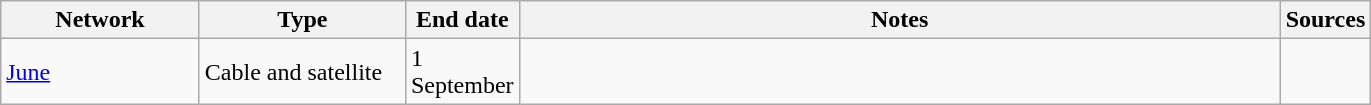<table class="wikitable">
<tr>
<th style="text-align:center; width:125px">Network</th>
<th style="text-align:center; width:130px">Type</th>
<th style="text-align:center; width:60px">End date</th>
<th style="text-align:center; width:500px">Notes</th>
<th style="text-align:center; width:30px">Sources</th>
</tr>
<tr>
<td><a href='#'>June</a></td>
<td>Cable and satellite</td>
<td>1 September</td>
<td></td>
<td></td>
</tr>
</table>
